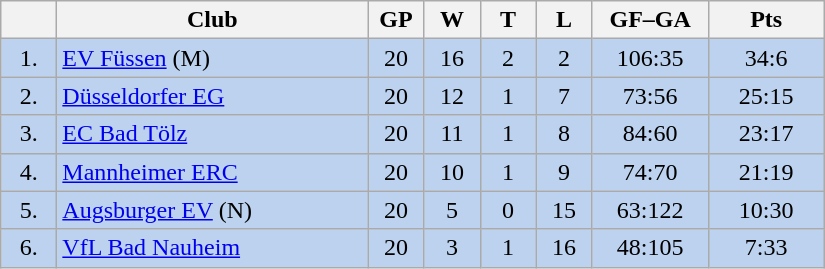<table class="wikitable">
<tr>
<th width="30"></th>
<th width="200">Club</th>
<th width="30">GP</th>
<th width="30">W</th>
<th width="30">T</th>
<th width="30">L</th>
<th width="70">GF–GA</th>
<th width="70">Pts</th>
</tr>
<tr bgcolor="#BCD2EE" align="center">
<td>1.</td>
<td align="left"><a href='#'>EV Füssen</a> (M)</td>
<td>20</td>
<td>16</td>
<td>2</td>
<td>2</td>
<td>106:35</td>
<td>34:6</td>
</tr>
<tr bgcolor=#BCD2EE align="center">
<td>2.</td>
<td align="left"><a href='#'>Düsseldorfer EG</a></td>
<td>20</td>
<td>12</td>
<td>1</td>
<td>7</td>
<td>73:56</td>
<td>25:15</td>
</tr>
<tr bgcolor=#BCD2EE align="center">
<td>3.</td>
<td align="left"><a href='#'>EC Bad Tölz</a></td>
<td>20</td>
<td>11</td>
<td>1</td>
<td>8</td>
<td>84:60</td>
<td>23:17</td>
</tr>
<tr bgcolor=#BCD2EE align="center">
<td>4.</td>
<td align="left"><a href='#'>Mannheimer ERC</a></td>
<td>20</td>
<td>10</td>
<td>1</td>
<td>9</td>
<td>74:70</td>
<td>21:19</td>
</tr>
<tr bgcolor=#BCD2EE align="center">
<td>5.</td>
<td align="left"><a href='#'>Augsburger EV</a> (N)</td>
<td>20</td>
<td>5</td>
<td>0</td>
<td>15</td>
<td>63:122</td>
<td>10:30</td>
</tr>
<tr bgcolor=#BCD2EE align="center">
<td>6.</td>
<td align="left"><a href='#'>VfL Bad Nauheim</a></td>
<td>20</td>
<td>3</td>
<td>1</td>
<td>16</td>
<td>48:105</td>
<td>7:33</td>
</tr>
</table>
